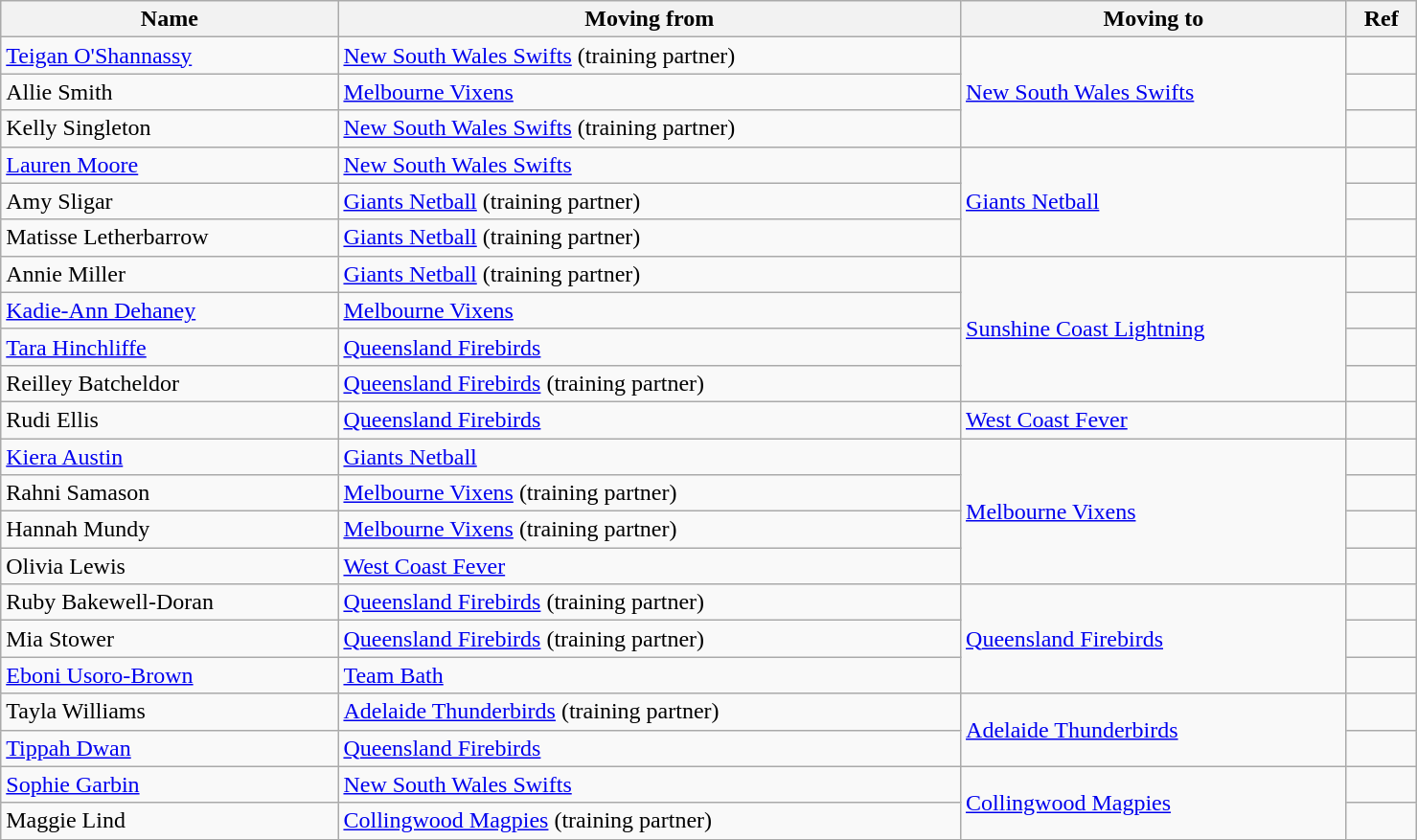<table class="wikitable sortable" style="width:78%; text-align:center; text-align:left;">
<tr>
<th>Name</th>
<th>Moving from</th>
<th>Moving to</th>
<th>Ref</th>
</tr>
<tr>
<td> <a href='#'>Teigan O'Shannassy</a></td>
<td> <a href='#'>New South Wales Swifts</a> (training partner)</td>
<td rowspan="3"> <a href='#'>New South Wales Swifts</a></td>
<td style="text-align: center;"></td>
</tr>
<tr>
<td> Allie Smith</td>
<td> <a href='#'>Melbourne Vixens</a></td>
<td style="text-align: center;"></td>
</tr>
<tr>
<td> Kelly Singleton</td>
<td> <a href='#'>New South Wales Swifts</a> (training partner)</td>
<td style="text-align: center;"></td>
</tr>
<tr>
<td> <a href='#'>Lauren Moore</a></td>
<td> <a href='#'>New South Wales Swifts</a></td>
<td rowspan="3"> <a href='#'>Giants Netball</a></td>
<td style="text-align: center;"></td>
</tr>
<tr>
<td> Amy Sligar</td>
<td> <a href='#'>Giants Netball</a> (training partner)</td>
<td style="text-align: center;"></td>
</tr>
<tr>
<td> Matisse Letherbarrow</td>
<td> <a href='#'>Giants Netball</a> (training partner)</td>
<td style="text-align: center;"></td>
</tr>
<tr>
<td> Annie Miller</td>
<td> <a href='#'>Giants Netball</a> (training partner)</td>
<td rowspan="4"> <a href='#'>Sunshine Coast Lightning</a></td>
<td style="text-align: center;"></td>
</tr>
<tr>
<td> <a href='#'>Kadie-Ann Dehaney</a></td>
<td> <a href='#'>Melbourne Vixens</a></td>
<td style="text-align: center;"></td>
</tr>
<tr>
<td> <a href='#'>Tara Hinchliffe</a></td>
<td> <a href='#'>Queensland Firebirds</a></td>
<td style="text-align: center;"></td>
</tr>
<tr>
<td> Reilley Batcheldor</td>
<td> <a href='#'>Queensland Firebirds</a> (training partner)</td>
<td style="text-align: center;"></td>
</tr>
<tr>
<td> Rudi Ellis</td>
<td> <a href='#'>Queensland Firebirds</a></td>
<td> <a href='#'>West Coast Fever</a></td>
<td style="text-align: center;"></td>
</tr>
<tr>
<td> <a href='#'>Kiera Austin</a></td>
<td> <a href='#'>Giants Netball</a></td>
<td rowspan="4"> <a href='#'>Melbourne Vixens</a></td>
<td style="text-align: center;"></td>
</tr>
<tr>
<td> Rahni Samason</td>
<td> <a href='#'>Melbourne Vixens</a> (training partner)</td>
<td style="text-align: center;"></td>
</tr>
<tr>
<td> Hannah Mundy</td>
<td> <a href='#'>Melbourne Vixens</a> (training partner)</td>
<td style="text-align: center;"></td>
</tr>
<tr>
<td> Olivia Lewis</td>
<td> <a href='#'>West Coast Fever</a></td>
<td style="text-align: center;"></td>
</tr>
<tr>
<td> Ruby Bakewell-Doran</td>
<td> <a href='#'>Queensland Firebirds</a> (training partner)</td>
<td rowspan="3"> <a href='#'>Queensland Firebirds</a></td>
<td style="text-align: center;"></td>
</tr>
<tr>
<td> Mia Stower</td>
<td> <a href='#'>Queensland Firebirds</a> (training partner)</td>
<td style="text-align: center;"></td>
</tr>
<tr>
<td> <a href='#'>Eboni Usoro-Brown</a></td>
<td> <a href='#'>Team Bath</a></td>
<td style="text-align: center;"></td>
</tr>
<tr>
<td> Tayla Williams</td>
<td> <a href='#'>Adelaide Thunderbirds</a> (training partner)</td>
<td rowspan="2"> <a href='#'>Adelaide Thunderbirds</a></td>
<td style="text-align: center;"></td>
</tr>
<tr>
<td> <a href='#'>Tippah Dwan</a></td>
<td> <a href='#'>Queensland Firebirds</a></td>
<td style="text-align: center;"></td>
</tr>
<tr>
<td> <a href='#'>Sophie Garbin</a></td>
<td> <a href='#'>New South Wales Swifts</a></td>
<td rowspan="2"> <a href='#'>Collingwood Magpies</a></td>
<td style="text-align: center;"></td>
</tr>
<tr>
<td> Maggie Lind</td>
<td> <a href='#'>Collingwood Magpies</a> (training partner)</td>
<td style="text-align: center;"></td>
</tr>
</table>
